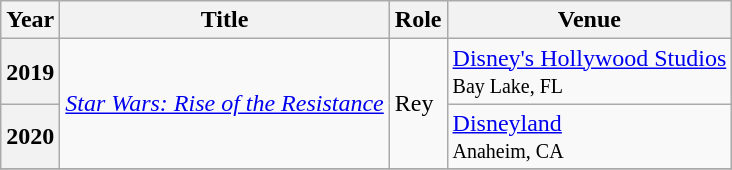<table class="wikitable plainrowheaders sortable">
<tr>
<th scope="col">Year</th>
<th scope="col">Title</th>
<th scope="col">Role</th>
<th scope="col">Venue</th>
</tr>
<tr>
<th scope="row">2019</th>
<td rowspan="2"><em><a href='#'>Star Wars: Rise of the Resistance</a></em></td>
<td rowspan="2">Rey</td>
<td><a href='#'>Disney's Hollywood Studios</a> <br> <small>Bay Lake, FL</small></td>
</tr>
<tr>
<th scope="row">2020</th>
<td><a href='#'>Disneyland</a> <br> <small>Anaheim, CA</small></td>
</tr>
<tr>
</tr>
</table>
